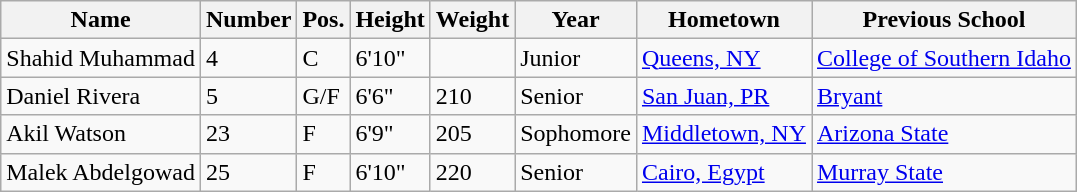<table class="wikitable sortable" border="1">
<tr>
<th>Name</th>
<th>Number</th>
<th>Pos.</th>
<th>Height</th>
<th>Weight</th>
<th>Year</th>
<th>Hometown</th>
<th class="unsortable">Previous School</th>
</tr>
<tr>
<td>Shahid Muhammad</td>
<td>4</td>
<td>C</td>
<td>6'10"</td>
<td></td>
<td>Junior</td>
<td><a href='#'>Queens, NY</a></td>
<td><a href='#'>College of Southern Idaho</a></td>
</tr>
<tr>
<td>Daniel Rivera</td>
<td>5</td>
<td>G/F</td>
<td>6'6"</td>
<td>210</td>
<td>Senior</td>
<td><a href='#'>San Juan, PR</a></td>
<td><a href='#'>Bryant</a></td>
</tr>
<tr>
<td>Akil Watson</td>
<td>23</td>
<td>F</td>
<td>6'9"</td>
<td>205</td>
<td>Sophomore</td>
<td><a href='#'>Middletown, NY</a></td>
<td><a href='#'>Arizona State</a></td>
</tr>
<tr>
<td>Malek Abdelgowad</td>
<td>25</td>
<td>F</td>
<td>6'10"</td>
<td>220</td>
<td>Senior</td>
<td><a href='#'>Cairo, Egypt</a></td>
<td><a href='#'>Murray State</a></td>
</tr>
</table>
